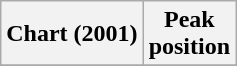<table class="wikitable sortable plainrowheaders">
<tr>
<th align="left">Chart (2001)</th>
<th align="left">Peak<br>position</th>
</tr>
<tr>
</tr>
</table>
